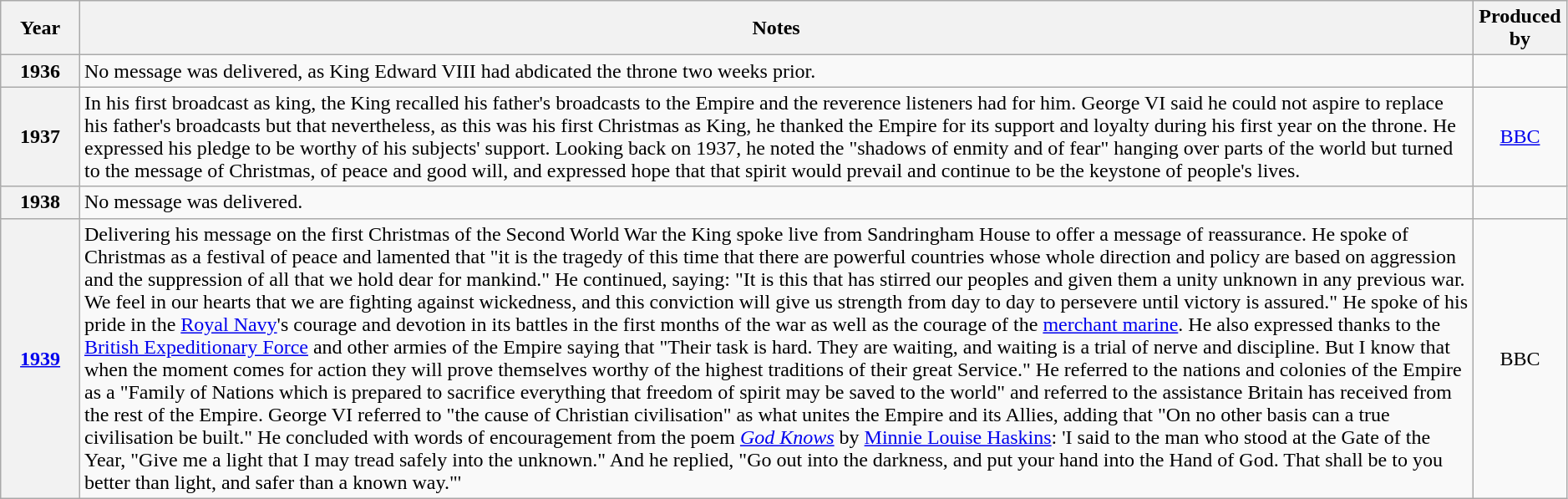<table class="wikitable plainrowheaders" style="width:99%;">
<tr>
<th scope="col" style="width:5%;">Year</th>
<th scope="col" style="width:88%;">Notes</th>
<th scope="col" style="width:6%;">Produced<br>by</th>
</tr>
<tr>
<th scope="row">1936</th>
<td>No message was delivered, as King Edward VIII had abdicated the throne two weeks prior.</td>
<td></td>
</tr>
<tr>
<th scope="row">1937</th>
<td>In his first broadcast as king, the King recalled his father's broadcasts to the Empire and the reverence listeners had for him. George VI said he could not aspire to replace his father's broadcasts but that nevertheless, as this was his first Christmas as King, he thanked the Empire for its support and loyalty during his first year on the throne. He expressed his pledge to be worthy of his subjects' support. Looking back on 1937, he noted the "shadows of enmity and of fear" hanging over parts of the world but turned to the message of Christmas, of peace and good will, and expressed hope that that spirit would prevail and continue to be the keystone of people's lives.</td>
<td style="text-align: center;"><a href='#'>BBC</a></td>
</tr>
<tr>
<th scope="row">1938</th>
<td>No message was delivered.</td>
<td></td>
</tr>
<tr>
<th scope="row"><a href='#'>1939</a></th>
<td>Delivering his message on the first Christmas of the Second World War the King spoke live from Sandringham House to offer a message of reassurance. He spoke of Christmas as a festival of peace and lamented that "it is the tragedy of this time that there are powerful countries whose whole direction and policy are based on aggression and the suppression of all that we hold dear for mankind." He continued, saying: "It is this that has stirred our peoples and given them a unity unknown in any previous war. We feel in our hearts that we are fighting against wickedness, and this conviction will give us strength from day to day to persevere until victory is assured." He spoke of his pride in the <a href='#'>Royal Navy</a>'s courage and devotion in its battles in the first months of the war as well as the courage of the <a href='#'>merchant marine</a>. He also expressed thanks to the <a href='#'>British Expeditionary Force</a> and other armies of the Empire saying that "Their task is hard. They are waiting, and waiting is a trial of nerve and discipline. But I know that when the moment comes for action they will prove themselves worthy of the highest traditions of their great Service." He referred to the nations and colonies of the Empire as a "Family of Nations which is prepared to sacrifice everything that freedom of spirit may be saved to the world" and referred to the assistance Britain has received from the rest of the Empire. George VI referred to "the cause of Christian civilisation" as what unites the Empire and its Allies, adding that "On no other basis can a true civilisation be built." He concluded with words of encouragement from the poem <em><a href='#'>God Knows</a></em> by <a href='#'>Minnie Louise Haskins</a>: 'I said to the man who stood at the Gate of the Year, "Give me a light that I may tread safely into the unknown." And he replied, "Go out into the darkness, and put your hand into the Hand of God. That shall be to you better than light, and safer than a known way."'</td>
<td style="text-align: center;">BBC</td>
</tr>
</table>
